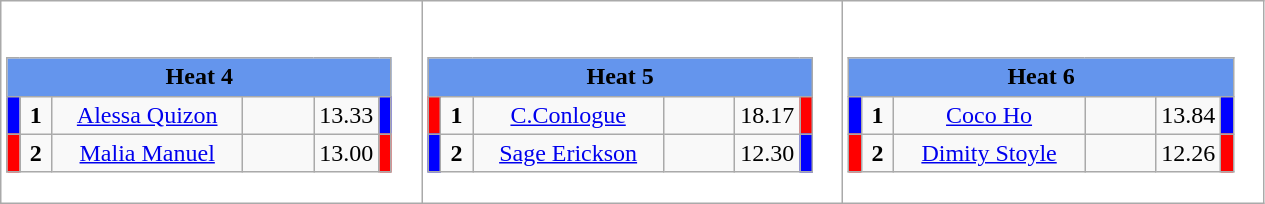<table class="wikitable" style="background:#fff;">
<tr>
<td><div><br><table class="wikitable">
<tr>
<td colspan="6"  style="text-align:center; background:#6495ed;"><strong>Heat 4</strong></td>
</tr>
<tr>
<td style="width:01px; background:#00f;"></td>
<td style="width:14px; text-align:center;"><strong>1</strong></td>
<td style="width:120px; text-align:center;"><a href='#'>Alessa Quizon</a></td>
<td style="width:40px; text-align:center;"></td>
<td style="width:20px; text-align:center;">13.33</td>
<td style="width:01px; background:#00f;"></td>
</tr>
<tr>
<td style="width:01px; background:#f00;"></td>
<td style="width:14px; text-align:center;"><strong>2</strong></td>
<td style="width:120px; text-align:center;"><a href='#'>Malia Manuel</a></td>
<td style="width:40px; text-align:center;"></td>
<td style="width:20px; text-align:center;">13.00</td>
<td style="width:01px; background:#f00;"></td>
</tr>
</table>
</div></td>
<td><div><br><table class="wikitable">
<tr>
<td colspan="6"  style="text-align:center; background:#6495ed;"><strong>Heat 5</strong></td>
</tr>
<tr>
<td style="width:01px; background:#f00;"></td>
<td style="width:14px; text-align:center;"><strong>1</strong></td>
<td style="width:120px; text-align:center;"><a href='#'>C.Conlogue</a></td>
<td style="width:40px; text-align:center;"></td>
<td style="width:20px; text-align:center;">18.17</td>
<td style="width:01px; background:#f00;"></td>
</tr>
<tr>
<td style="width:01px; background:#00f;"></td>
<td style="width:14px; text-align:center;"><strong>2</strong></td>
<td style="width:120px; text-align:center;"><a href='#'>Sage Erickson</a></td>
<td style="width:40px; text-align:center;"></td>
<td style="width:20px; text-align:center;">12.30</td>
<td style="width:01px; background:#00f;"></td>
</tr>
</table>
</div></td>
<td><div><br><table class="wikitable">
<tr>
<td colspan="6"  style="text-align:center; background:#6495ed;"><strong>Heat 6</strong></td>
</tr>
<tr>
<td style="width:01px; background:#00f;"></td>
<td style="width:14px; text-align:center;"><strong>1</strong></td>
<td style="width:120px; text-align:center;"><a href='#'>Coco Ho</a></td>
<td style="width:40px; text-align:center;"></td>
<td style="width:20px; text-align:center;">13.84</td>
<td style="width:01px; background:#00f;"></td>
</tr>
<tr>
<td style="width:01px; background:#f00;"></td>
<td style="width:14px; text-align:center;"><strong>2</strong></td>
<td style="width:120px; text-align:center;"><a href='#'>Dimity Stoyle</a></td>
<td style="width:40px; text-align:center;"></td>
<td style="width:20px; text-align:center;">12.26</td>
<td style="width:01px; background:#f00;"></td>
</tr>
</table>
</div></td>
</tr>
</table>
